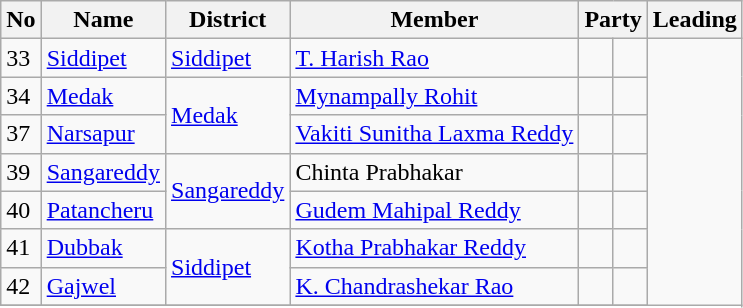<table class="wikitable">
<tr>
<th>No</th>
<th>Name</th>
<th>District</th>
<th>Member</th>
<th colspan=2>Party</th>
<th colspan="2">Leading<br></th>
</tr>
<tr>
<td>33</td>
<td><a href='#'>Siddipet</a></td>
<td><a href='#'>Siddipet</a></td>
<td><a href='#'>T. Harish Rao</a></td>
<td></td>
<td></td>
</tr>
<tr>
<td>34</td>
<td><a href='#'>Medak</a></td>
<td rowspan="2"><a href='#'>Medak</a></td>
<td><a href='#'>Mynampally Rohit</a></td>
<td></td>
<td></td>
</tr>
<tr>
<td>37</td>
<td><a href='#'>Narsapur</a></td>
<td><a href='#'>Vakiti Sunitha Laxma Reddy</a></td>
<td></td>
<td></td>
</tr>
<tr>
<td>39</td>
<td><a href='#'>Sangareddy</a></td>
<td rowspan="2"><a href='#'>Sangareddy</a></td>
<td>Chinta Prabhakar</td>
<td></td>
<td></td>
</tr>
<tr>
<td>40</td>
<td><a href='#'>Patancheru</a></td>
<td><a href='#'>Gudem Mahipal Reddy</a></td>
<td></td>
<td></td>
</tr>
<tr>
<td>41</td>
<td><a href='#'>Dubbak</a></td>
<td rowspan="2"><a href='#'>Siddipet</a></td>
<td><a href='#'>Kotha Prabhakar Reddy</a></td>
<td></td>
<td></td>
</tr>
<tr>
<td>42</td>
<td><a href='#'>Gajwel</a></td>
<td><a href='#'>K. Chandrashekar Rao</a></td>
<td></td>
<td></td>
</tr>
<tr>
</tr>
</table>
